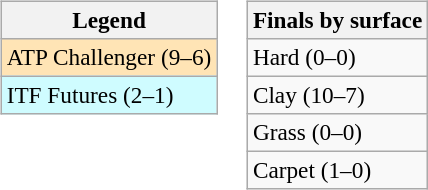<table>
<tr valign=top>
<td><br><table class=wikitable style=font-size:97%>
<tr>
<th>Legend</th>
</tr>
<tr bgcolor=moccasin>
<td>ATP Challenger (9–6)</td>
</tr>
<tr bgcolor=cffcff>
<td>ITF Futures (2–1)</td>
</tr>
</table>
</td>
<td><br><table class=wikitable style=font-size:97%>
<tr>
<th>Finals by surface</th>
</tr>
<tr>
<td>Hard (0–0)</td>
</tr>
<tr>
<td>Clay (10–7)</td>
</tr>
<tr>
<td>Grass (0–0)</td>
</tr>
<tr>
<td>Carpet (1–0)</td>
</tr>
</table>
</td>
</tr>
</table>
